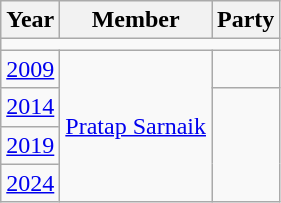<table class="wikitable">
<tr>
<th>Year</th>
<th>Member</th>
<th colspan="2">Party</th>
</tr>
<tr>
<td colspan="4"></td>
</tr>
<tr>
<td><a href='#'>2009</a></td>
<td rowspan="4"><a href='#'>Pratap Sarnaik</a></td>
<td></td>
</tr>
<tr>
<td><a href='#'>2014</a></td>
</tr>
<tr>
<td><a href='#'>2019</a></td>
</tr>
<tr>
<td><a href='#'>2024</a></td>
</tr>
</table>
